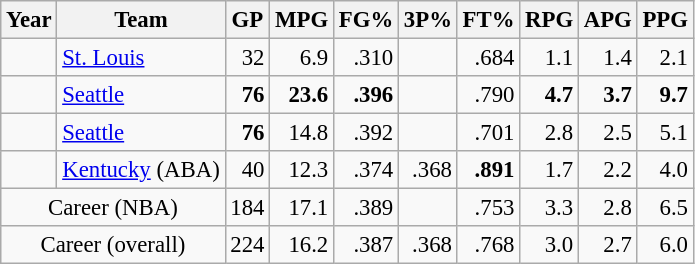<table class="wikitable sortable" style="font-size:95%; text-align:right;">
<tr>
<th>Year</th>
<th>Team</th>
<th>GP</th>
<th>MPG</th>
<th>FG%</th>
<th>3P%</th>
<th>FT%</th>
<th>RPG</th>
<th>APG</th>
<th>PPG</th>
</tr>
<tr>
<td style="text-align:left;"></td>
<td style="text-align:left;"><a href='#'>St. Louis</a></td>
<td>32</td>
<td>6.9</td>
<td>.310</td>
<td></td>
<td>.684</td>
<td>1.1</td>
<td>1.4</td>
<td>2.1</td>
</tr>
<tr>
<td style="text-align:left;"></td>
<td style="text-align:left;"><a href='#'>Seattle</a></td>
<td><strong>76</strong></td>
<td><strong>23.6</strong></td>
<td><strong>.396</strong></td>
<td></td>
<td>.790</td>
<td><strong>4.7</strong></td>
<td><strong>3.7</strong></td>
<td><strong>9.7</strong></td>
</tr>
<tr>
<td style="text-align:left;"></td>
<td style="text-align:left;"><a href='#'>Seattle</a></td>
<td><strong>76</strong></td>
<td>14.8</td>
<td>.392</td>
<td></td>
<td>.701</td>
<td>2.8</td>
<td>2.5</td>
<td>5.1</td>
</tr>
<tr>
<td style="text-align:left;"></td>
<td style="text-align:left;"><a href='#'>Kentucky</a> (ABA)</td>
<td>40</td>
<td>12.3</td>
<td>.374</td>
<td>.368</td>
<td><strong>.891</strong></td>
<td>1.7</td>
<td>2.2</td>
<td>4.0</td>
</tr>
<tr class="sortbottom">
<td style="text-align:center;" colspan="2">Career (NBA)</td>
<td>184</td>
<td>17.1</td>
<td>.389</td>
<td></td>
<td>.753</td>
<td>3.3</td>
<td>2.8</td>
<td>6.5</td>
</tr>
<tr class="sortbottom">
<td style="text-align:center;" colspan="2">Career (overall)</td>
<td>224</td>
<td>16.2</td>
<td>.387</td>
<td>.368</td>
<td>.768</td>
<td>3.0</td>
<td>2.7</td>
<td>6.0</td>
</tr>
</table>
